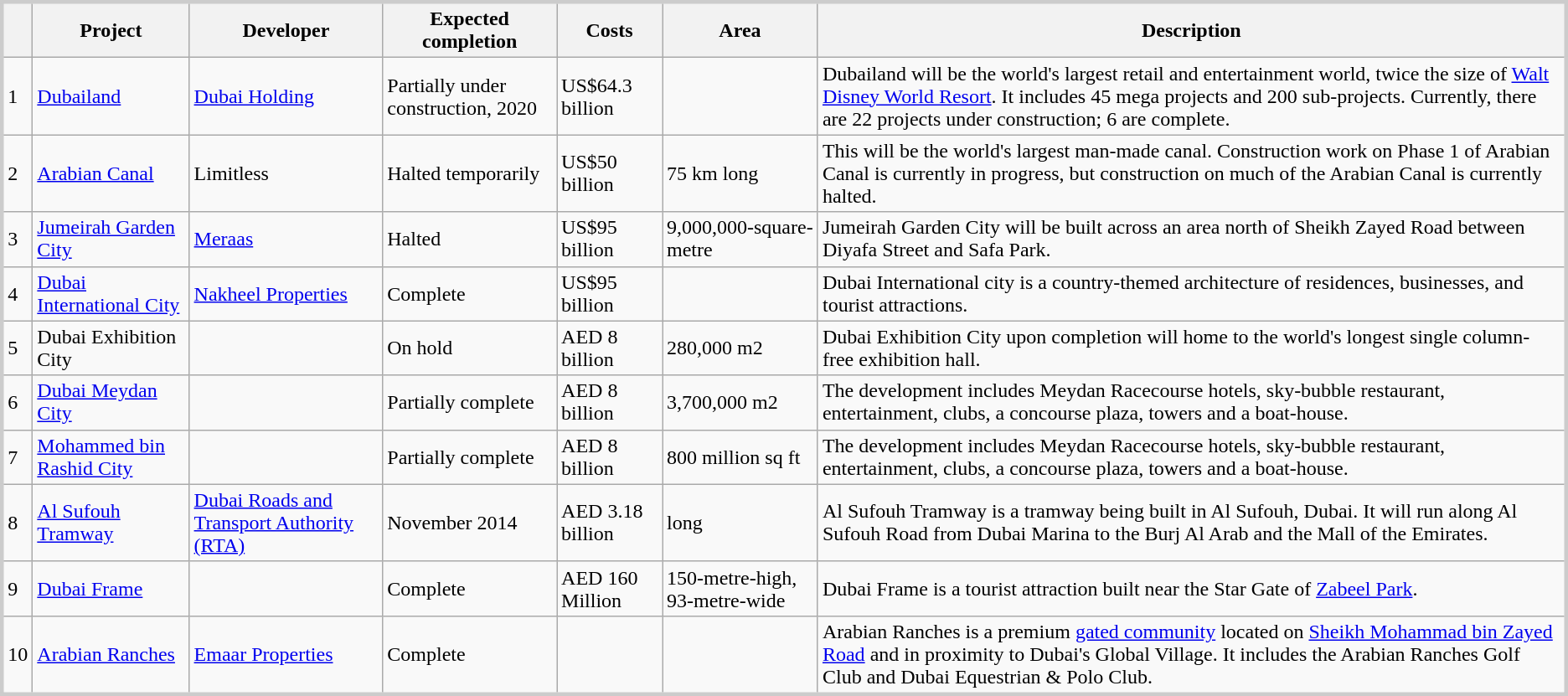<table class="wikitable sortable" style="border:3px solid #ccc;">
<tr>
<th></th>
<th>Project</th>
<th>Developer</th>
<th>Expected completion</th>
<th>Costs</th>
<th>Area</th>
<th>Description</th>
</tr>
<tr>
<td>1</td>
<td><a href='#'>Dubailand</a></td>
<td><a href='#'>Dubai Holding</a></td>
<td>Partially under construction, 2020</td>
<td>US$64.3 billion</td>
<td></td>
<td>Dubailand will be the world's largest retail and entertainment world, twice the size of <a href='#'>Walt Disney World Resort</a>. It includes 45 mega projects and 200 sub-projects. Currently, there are 22 projects under construction; 6 are complete.</td>
</tr>
<tr>
<td>2</td>
<td><a href='#'>Arabian Canal</a></td>
<td>Limitless</td>
<td>Halted temporarily</td>
<td>US$50 billion</td>
<td>75 km long</td>
<td>This will be the world's largest man-made canal. Construction work on Phase 1 of Arabian Canal is currently in progress, but construction on much of the Arabian Canal is currently halted.</td>
</tr>
<tr>
<td>3</td>
<td><a href='#'>Jumeirah Garden City</a></td>
<td><a href='#'>Meraas</a></td>
<td>Halted</td>
<td>US$95 billion</td>
<td>9,000,000-square-metre</td>
<td>Jumeirah Garden City will be built across an area north of Sheikh Zayed Road between Diyafa Street and Safa Park.</td>
</tr>
<tr>
<td>4</td>
<td><a href='#'>Dubai International City</a></td>
<td><a href='#'>Nakheel Properties</a></td>
<td>Complete</td>
<td>US$95 billion</td>
<td></td>
<td>Dubai International city is a country-themed architecture of residences, businesses, and tourist attractions.</td>
</tr>
<tr>
<td>5</td>
<td>Dubai Exhibition City</td>
<td></td>
<td>On hold</td>
<td>AED 8 billion</td>
<td>280,000 m2</td>
<td>Dubai Exhibition City upon completion will home to the world's longest single column-free exhibition hall.</td>
</tr>
<tr>
<td>6</td>
<td><a href='#'>Dubai Meydan City</a></td>
<td></td>
<td>Partially complete</td>
<td>AED 8 billion</td>
<td>3,700,000 m2</td>
<td>The development includes Meydan Racecourse hotels, sky-bubble restaurant, entertainment, clubs, a concourse plaza, towers and a boat-house.</td>
</tr>
<tr>
<td>7</td>
<td><a href='#'>Mohammed bin Rashid City</a></td>
<td></td>
<td>Partially complete</td>
<td>AED 8 billion</td>
<td>800 million sq ft</td>
<td>The development includes Meydan Racecourse hotels, sky-bubble restaurant, entertainment, clubs, a concourse plaza, towers and a boat-house.</td>
</tr>
<tr>
<td>8</td>
<td><a href='#'>Al Sufouh Tramway</a></td>
<td><a href='#'>Dubai Roads and Transport Authority (RTA)</a></td>
<td>November 2014</td>
<td>AED 3.18 billion</td>
<td> long</td>
<td>Al Sufouh Tramway is a tramway being built in Al Sufouh, Dubai. It will run along Al Sufouh Road from Dubai Marina to the Burj Al Arab and the Mall of the Emirates.</td>
</tr>
<tr>
<td>9</td>
<td><a href='#'>Dubai Frame</a></td>
<td></td>
<td>Complete</td>
<td>AED 160 Million</td>
<td>150-metre-high, 93-metre-wide</td>
<td>Dubai Frame is a tourist attraction built near the Star Gate of <a href='#'>Zabeel Park</a>.</td>
</tr>
<tr>
<td>10</td>
<td><a href='#'>Arabian Ranches</a></td>
<td><a href='#'>Emaar Properties</a></td>
<td>Complete</td>
<td></td>
<td></td>
<td>Arabian Ranches is a premium <a href='#'>gated community</a> located on <a href='#'>Sheikh Mohammad bin Zayed Road</a> and in proximity to Dubai's Global Village. It includes the Arabian Ranches Golf Club and Dubai Equestrian & Polo Club.</td>
</tr>
</table>
